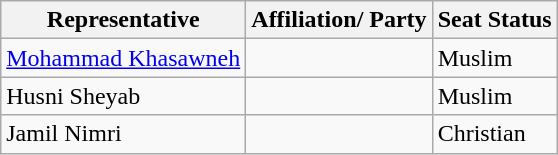<table class="wikitable">
<tr>
<th>Representative</th>
<th>Affiliation/ Party</th>
<th>Seat Status</th>
</tr>
<tr>
<td><a href='#'>Mohammad Khasawneh</a></td>
<td></td>
<td>Muslim</td>
</tr>
<tr>
<td>Husni Sheyab</td>
<td></td>
<td>Muslim</td>
</tr>
<tr>
<td>Jamil Nimri</td>
<td></td>
<td>Christian</td>
</tr>
</table>
